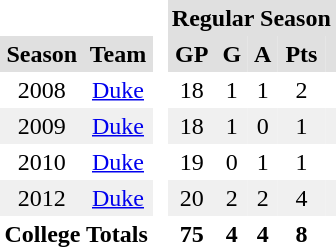<table BORDER="0" CELLPADDING="3" CELLSPACING="0">
<tr ALIGN="center" bgcolor="#e0e0e0">
<th colspan="2" bgcolor="#ffffff"> </th>
<th rowspan="99" bgcolor="#ffffff"> </th>
<th colspan="6">Regular Season</th>
</tr>
<tr ALIGN="center" bgcolor="#e0e0e0">
<th>Season</th>
<th>Team</th>
<th>GP</th>
<th>G</th>
<th>A</th>
<th>Pts</th>
<th></th>
</tr>
<tr ALIGN="center">
<td>2008</td>
<td><a href='#'>Duke</a></td>
<td>18</td>
<td>1</td>
<td>1</td>
<td>2</td>
<td></td>
</tr>
<tr ALIGN="center" bgcolor="#f0f0f0">
<td>2009</td>
<td><a href='#'>Duke</a></td>
<td>18</td>
<td>1</td>
<td>0</td>
<td>1</td>
<td></td>
</tr>
<tr ALIGN="center">
<td>2010</td>
<td><a href='#'>Duke</a></td>
<td>19</td>
<td>0</td>
<td>1</td>
<td>1</td>
<td></td>
</tr>
<tr ALIGN="center" bgcolor="#f0f0f0">
<td>2012</td>
<td><a href='#'>Duke</a></td>
<td>20</td>
<td>2</td>
<td>2</td>
<td>4</td>
<td></td>
</tr>
<tr ALIGN="center">
<th colspan="2">College Totals</th>
<th>75</th>
<th>4</th>
<th>4</th>
<th>8</th>
<th></th>
</tr>
</table>
